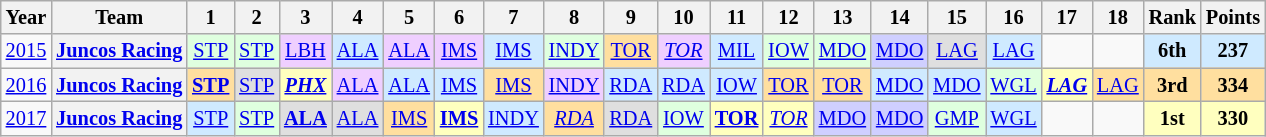<table class="wikitable" style="text-align:center; font-size:85%">
<tr>
<th>Year</th>
<th>Team</th>
<th>1</th>
<th>2</th>
<th>3</th>
<th>4</th>
<th>5</th>
<th>6</th>
<th>7</th>
<th>8</th>
<th>9</th>
<th>10</th>
<th>11</th>
<th>12</th>
<th>13</th>
<th>14</th>
<th>15</th>
<th>16</th>
<th>17</th>
<th>18</th>
<th>Rank</th>
<th>Points</th>
</tr>
<tr>
<td><a href='#'>2015</a></td>
<th nowrap><a href='#'>Juncos Racing</a></th>
<td style="background:#DFFFDF;"><a href='#'>STP</a><br></td>
<td style="background:#DFFFDF;"><a href='#'>STP</a><br></td>
<td style="background:#EFCFFF;"><a href='#'>LBH</a><br></td>
<td style="background:#CFEAFF;"><a href='#'>ALA</a><br></td>
<td style="background:#EFCFFF;"><a href='#'>ALA</a><br></td>
<td style="background:#EFCFFF;"><a href='#'>IMS</a><br></td>
<td style="background:#CFEAFF;"><a href='#'>IMS</a><br></td>
<td style="background:#DFFFDF;"><a href='#'>INDY</a><br></td>
<td style="background:#FFDF9F;"><a href='#'>TOR</a><br></td>
<td style="background:#EFCFFF;"><em><a href='#'>TOR</a></em><br></td>
<td style="background:#CFEAFF;"><a href='#'>MIL</a><br></td>
<td style="background:#DFFFDF;"><a href='#'>IOW</a><br></td>
<td style="background:#DFFFDF;"><a href='#'>MDO</a><br></td>
<td style="background:#CFCFFF;"><a href='#'>MDO</a><br></td>
<td style="background:#DFDFDF;"><a href='#'>LAG</a><br></td>
<td style="background:#CFEAFF;"><a href='#'>LAG</a><br></td>
<td></td>
<td></td>
<th style="background:#CFEAFF;">6th</th>
<th style="background:#CFEAFF;">237</th>
</tr>
<tr>
<td><a href='#'>2016</a></td>
<th nowrap><a href='#'>Juncos Racing</a></th>
<td style="background:#FFDF9F;"><strong><a href='#'>STP</a></strong><br></td>
<td style="background:#DFDFDF;"><a href='#'>STP</a><br></td>
<td style="background:#FFFFBF;"><strong><em><a href='#'>PHX</a></em></strong><br></td>
<td style="background:#EFCFFF;"><a href='#'>ALA</a><br></td>
<td style="background:#CFEAFF;"><a href='#'>ALA</a><br></td>
<td style="background:#CFEAFF;"><a href='#'>IMS</a><br></td>
<td style="background:#FFDF9F;"><a href='#'>IMS</a><br></td>
<td style="background:#EFCFFF;"><a href='#'>INDY</a><br></td>
<td style="background:#CFEAFF;"><a href='#'>RDA</a><br></td>
<td style="background:#CFEAFF;"><a href='#'>RDA</a><br></td>
<td style="background:#CFEAFF;"><a href='#'>IOW</a><br></td>
<td style="background:#FFDF9F;"><a href='#'>TOR</a><br></td>
<td style="background:#FFDF9F;"><a href='#'>TOR</a><br></td>
<td style="background:#CFEAFF;"><a href='#'>MDO</a><br></td>
<td style="background:#CFEAFF;"><a href='#'>MDO</a><br></td>
<td style="background:#DFFFDF;"><a href='#'>WGL</a><br></td>
<td style="background:#FFFFBF;"><strong><em><a href='#'>LAG</a></em></strong><br></td>
<td style="background:#FFDF9F;"><a href='#'>LAG</a><br></td>
<th style="background:#FFDF9F;">3rd</th>
<th style="background:#FFDF9F;">334</th>
</tr>
<tr>
<td><a href='#'>2017</a></td>
<th nowrap><a href='#'>Juncos Racing</a></th>
<td style="background:#CFEAFF;"><a href='#'>STP</a><br></td>
<td style="background:#DFFFDF;"><a href='#'>STP</a><br></td>
<td style="background:#DFDFDF;"><strong><a href='#'>ALA</a></strong><br></td>
<td style="background:#DFDFDF;"><a href='#'>ALA</a><br></td>
<td style="background:#FFDF9F;"><a href='#'>IMS</a><br></td>
<td style="background:#FFFFBF;"><strong><a href='#'>IMS</a></strong><br></td>
<td style="background:#CFEAFF;"><a href='#'>INDY</a><br></td>
<td style="background:#FFDF9F;"><em><a href='#'>RDA</a></em><br></td>
<td style="background:#DFDFDF;"><a href='#'>RDA</a><br></td>
<td style="background:#DFFFDF;"><a href='#'>IOW</a><br></td>
<td style="background:#FFFFBF;"><strong><a href='#'>TOR</a></strong><br></td>
<td style="background:#FFFFBF;"><em><a href='#'>TOR</a></em><br></td>
<td style="background:#CFCFFF;"><a href='#'>MDO</a><br></td>
<td style="background:#CFCFFF;"><a href='#'>MDO</a><br></td>
<td style="background:#DFFFDF;"><a href='#'>GMP</a><br></td>
<td style="background:#CFEAFF;"><a href='#'>WGL</a><br></td>
<td></td>
<td></td>
<th style="background:#FFFFBF;">1st</th>
<th style="background:#FFFFBF;">330</th>
</tr>
</table>
